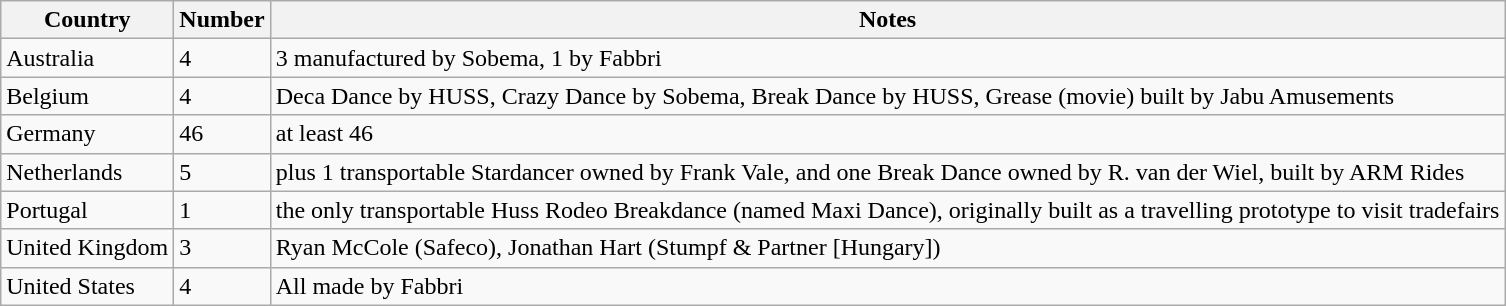<table class="wikitable sortable">
<tr>
<th>Country</th>
<th>Number</th>
<th>Notes</th>
</tr>
<tr>
<td>Australia</td>
<td>4</td>
<td>3 manufactured by Sobema, 1 by Fabbri</td>
</tr>
<tr>
<td>Belgium</td>
<td>4</td>
<td>Deca Dance by HUSS, Crazy Dance by Sobema, Break Dance by HUSS, Grease (movie) built by Jabu Amusements</td>
</tr>
<tr>
<td>Germany</td>
<td>46</td>
<td>at least 46</td>
</tr>
<tr>
<td>Netherlands</td>
<td>5</td>
<td>plus 1 transportable Stardancer owned by Frank Vale, and one Break Dance owned by R. van der Wiel, built by ARM Rides</td>
</tr>
<tr>
<td>Portugal</td>
<td>1</td>
<td>the only transportable Huss Rodeo Breakdance (named Maxi Dance), originally built as a travelling prototype to visit tradefairs</td>
</tr>
<tr>
<td>United Kingdom</td>
<td>3</td>
<td>Ryan McCole (Safeco), Jonathan Hart (Stumpf & Partner [Hungary])</td>
</tr>
<tr>
<td>United States</td>
<td>4</td>
<td>All made by Fabbri</td>
</tr>
</table>
